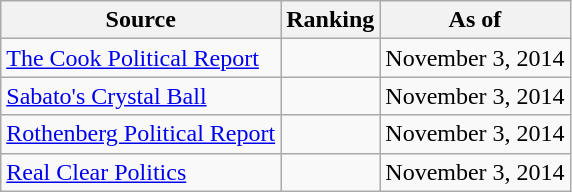<table class="wikitable" style="text-align:center">
<tr>
<th>Source</th>
<th>Ranking</th>
<th>As of</th>
</tr>
<tr>
<td align=left><a href='#'>The Cook Political Report</a></td>
<td></td>
<td>November 3, 2014</td>
</tr>
<tr>
<td align=left><a href='#'>Sabato's Crystal Ball</a></td>
<td></td>
<td>November 3, 2014</td>
</tr>
<tr>
<td align=left><a href='#'>Rothenberg Political Report</a></td>
<td></td>
<td>November 3, 2014</td>
</tr>
<tr>
<td align=left><a href='#'>Real Clear Politics</a></td>
<td></td>
<td>November 3, 2014</td>
</tr>
</table>
